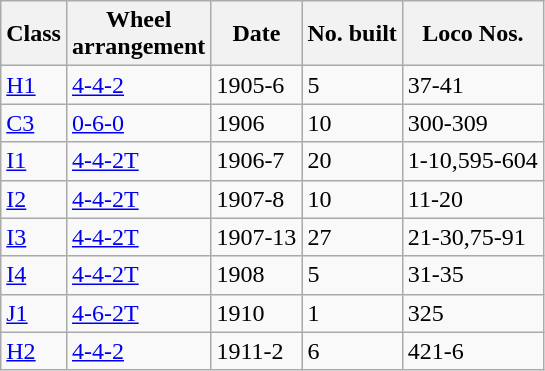<table class="wikitable">
<tr>
<th>Class</th>
<th>Wheel<br>arrangement</th>
<th>Date</th>
<th>No. built</th>
<th>Loco Nos.</th>
</tr>
<tr>
<td><a href='#'>H1</a></td>
<td><a href='#'>4-4-2</a></td>
<td>1905-6</td>
<td>5</td>
<td>37-41</td>
</tr>
<tr>
<td><a href='#'>C3</a></td>
<td><a href='#'>0-6-0</a></td>
<td>1906</td>
<td>10</td>
<td>300-309</td>
</tr>
<tr>
<td><a href='#'>I1</a></td>
<td><a href='#'>4-4-2T</a></td>
<td>1906-7</td>
<td>20</td>
<td>1-10,595-604</td>
</tr>
<tr>
<td><a href='#'>I2</a></td>
<td><a href='#'>4-4-2T</a></td>
<td>1907-8</td>
<td>10</td>
<td>11-20</td>
</tr>
<tr>
<td><a href='#'>I3</a></td>
<td><a href='#'>4-4-2T</a></td>
<td>1907-13</td>
<td>27</td>
<td>21-30,75-91</td>
</tr>
<tr>
<td><a href='#'>I4</a></td>
<td><a href='#'>4-4-2T</a></td>
<td>1908</td>
<td>5</td>
<td>31-35</td>
</tr>
<tr>
<td><a href='#'>J1</a></td>
<td><a href='#'>4-6-2T</a></td>
<td>1910</td>
<td>1</td>
<td>325</td>
</tr>
<tr>
<td><a href='#'>H2</a></td>
<td><a href='#'>4-4-2</a></td>
<td>1911-2</td>
<td>6</td>
<td>421-6</td>
</tr>
</table>
